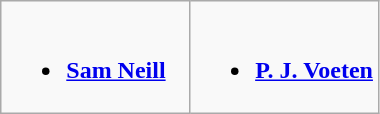<table class="wikitable" style="width=">
<tr>
<td valign="top" width="50%"><br><ul><li><strong><a href='#'>Sam Neill</a></strong></li></ul></td>
<td valign="top" width="50%"><br><ul><li><strong><a href='#'>P. J. Voeten</a></strong></li></ul></td>
</tr>
</table>
